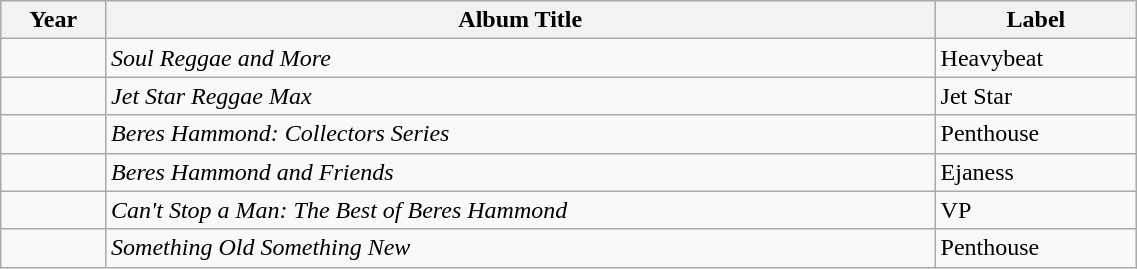<table class="wikitable" style="width: 60%; height: 10em;">
<tr>
<th>Year</th>
<th>Album Title</th>
<th>Label</th>
</tr>
<tr>
<td></td>
<td><em>Soul Reggae and More</em></td>
<td>Heavybeat</td>
</tr>
<tr>
<td></td>
<td><em>Jet Star Reggae Max</em></td>
<td>Jet Star</td>
</tr>
<tr>
<td></td>
<td><em>Beres Hammond: Collectors Series</em></td>
<td>Penthouse</td>
</tr>
<tr>
<td></td>
<td><em>Beres Hammond and Friends</em></td>
<td>Ejaness</td>
</tr>
<tr>
<td></td>
<td><em>Can't Stop a Man: The Best of Beres Hammond</em> </td>
<td>VP</td>
</tr>
<tr>
<td></td>
<td><em>Something Old Something New</em></td>
<td>Penthouse</td>
</tr>
</table>
